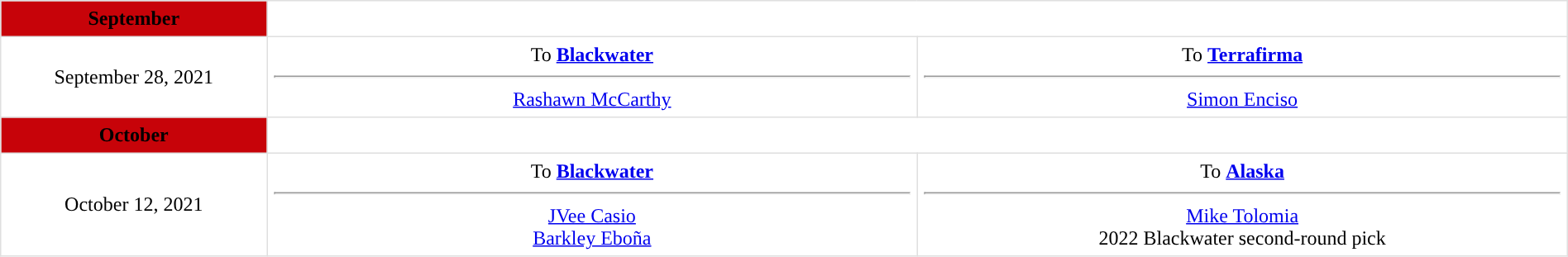<table border=1 style="border-collapse:collapse; text-align: center; width: 100%" bordercolor="#DFDFDF"  cellpadding="5">
<tr bgcolor="eeeeee">
<th style="background:#C70309; color:#000000; ">September</th>
</tr>
<tr>
<td style="width:12%">September 28, 2021</td>
<td style="width:29.3%" valign="top">To <strong><a href='#'>Blackwater</a></strong><hr><a href='#'>Rashawn McCarthy</a></td>
<td style="width:29.3%" valign="top">To <strong><a href='#'>Terrafirma</a></strong><hr><a href='#'>Simon Enciso</a></td>
</tr>
<tr>
<th style="background:#C70309; color:#000000; ">October</th>
</tr>
<tr>
<td style="width:12%">October 12, 2021</td>
<td style="width:29.3%" valign="top">To <strong><a href='#'>Blackwater</a></strong><hr><a href='#'>JVee Casio</a><br><a href='#'>Barkley Eboña</a></td>
<td style="width:29.3%" valign="top">To <strong><a href='#'>Alaska</a></strong><hr><a href='#'>Mike Tolomia</a><br>2022 Blackwater second-round pick</td>
</tr>
</table>
